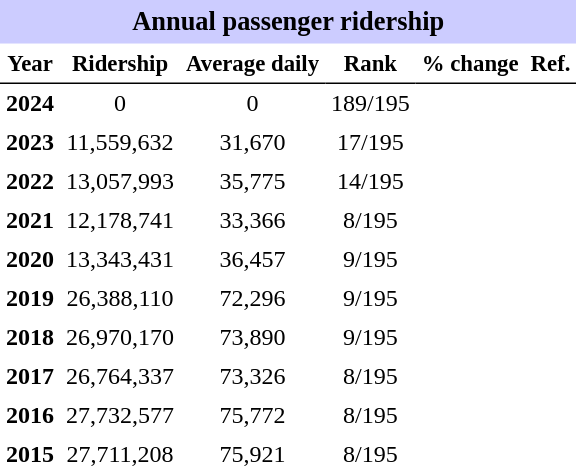<table class="toccolours" cellpadding="4" cellspacing="0" style="text-align:right;">
<tr>
<th colspan="6"  style="background-color:#ccf; background-color:#ccf; font-size:110%; text-align:center;">Annual passenger ridership</th>
</tr>
<tr style="font-size:95%; text-align:center">
<th style="border-bottom:1px solid black">Year</th>
<th style="border-bottom:1px solid black">Ridership</th>
<th style="border-bottom:1px solid black">Average daily</th>
<th style="border-bottom:1px solid black">Rank</th>
<th style="border-bottom:1px solid black">% change</th>
<th style="border-bottom:1px solid black">Ref.</th>
</tr>
<tr style="text-align:center;">
<td><strong>2024</strong></td>
<td>0</td>
<td>0</td>
<td>189/195</td>
<td></td>
<td></td>
</tr>
<tr style="text-align:center;">
<td><strong>2023</strong></td>
<td>11,559,632</td>
<td>31,670</td>
<td>17/195</td>
<td></td>
<td></td>
</tr>
<tr>
</tr>
<tr style="text-align:center;">
<td><strong>2022</strong></td>
<td>13,057,993</td>
<td>35,775</td>
<td>14/195</td>
<td></td>
<td></td>
</tr>
<tr style="text-align:center;">
<td><strong>2021</strong></td>
<td>12,178,741</td>
<td>33,366</td>
<td>8/195</td>
<td></td>
<td></td>
</tr>
<tr style="text-align:center;">
<td><strong>2020</strong></td>
<td>13,343,431</td>
<td>36,457</td>
<td>9/195</td>
<td></td>
<td></td>
</tr>
<tr style="text-align:center;">
<td><strong>2019</strong></td>
<td>26,388,110</td>
<td>72,296</td>
<td>9/195</td>
<td></td>
<td></td>
</tr>
<tr style="text-align:center;">
<td><strong>2018</strong></td>
<td>26,970,170</td>
<td>73,890</td>
<td>9/195</td>
<td></td>
<td></td>
</tr>
<tr style="text-align:center;">
<td><strong>2017</strong></td>
<td>26,764,337</td>
<td>73,326</td>
<td>8/195</td>
<td></td>
<td></td>
</tr>
<tr style="text-align:center;">
<td><strong>2016</strong></td>
<td>27,732,577</td>
<td>75,772</td>
<td>8/195</td>
<td></td>
<td></td>
</tr>
<tr style="text-align:center;">
<td><strong>2015</strong></td>
<td>27,711,208</td>
<td>75,921</td>
<td>8/195</td>
<td></td>
<td></td>
</tr>
</table>
